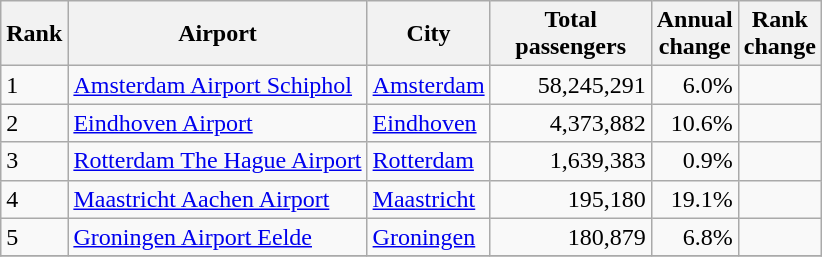<table class="wikitable">
<tr>
<th>Rank</th>
<th>Airport</th>
<th>City</th>
<th style="width:100px">Total<br>passengers</th>
<th>Annual<br>change</th>
<th>Rank<br>change</th>
</tr>
<tr>
<td>1</td>
<td><a href='#'>Amsterdam Airport Schiphol</a></td>
<td><a href='#'>Amsterdam</a></td>
<td align="right">58,245,291</td>
<td align="right">6.0%</td>
<td align="center"></td>
</tr>
<tr>
<td>2</td>
<td><a href='#'>Eindhoven Airport</a></td>
<td><a href='#'>Eindhoven</a></td>
<td align="right">4,373,882</td>
<td align="right">10.6%</td>
<td align="center"></td>
</tr>
<tr>
<td>3</td>
<td><a href='#'>Rotterdam The Hague Airport</a></td>
<td><a href='#'>Rotterdam</a></td>
<td align="right">1,639,383</td>
<td align="right">0.9%</td>
<td align="center"></td>
</tr>
<tr>
<td>4</td>
<td><a href='#'>Maastricht Aachen Airport</a></td>
<td><a href='#'>Maastricht</a></td>
<td align="right">195,180</td>
<td align="right">19.1%</td>
<td align="center"></td>
</tr>
<tr>
<td>5</td>
<td><a href='#'>Groningen Airport Eelde</a></td>
<td><a href='#'>Groningen</a></td>
<td align="right">180,879</td>
<td align="right">6.8%</td>
<td align="center"></td>
</tr>
<tr>
</tr>
</table>
